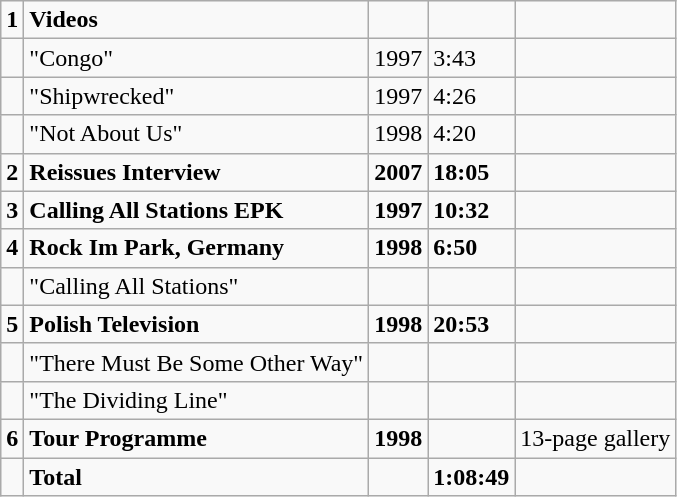<table class="wikitable">
<tr>
<td><strong>1</strong></td>
<td><strong>Videos</strong></td>
<td></td>
<td></td>
<td></td>
</tr>
<tr>
<td></td>
<td>"Congo"</td>
<td>1997</td>
<td>3:43</td>
<td></td>
</tr>
<tr>
<td></td>
<td>"Shipwrecked"</td>
<td>1997</td>
<td>4:26</td>
<td></td>
</tr>
<tr>
<td></td>
<td>"Not About Us"</td>
<td>1998</td>
<td>4:20</td>
<td></td>
</tr>
<tr>
<td><strong>2</strong></td>
<td><strong>Reissues Interview</strong></td>
<td><strong>2007</strong></td>
<td><strong>18:05</strong></td>
<td></td>
</tr>
<tr>
<td><strong>3</strong></td>
<td><strong>Calling All Stations EPK</strong></td>
<td><strong>1997</strong></td>
<td><strong>10:32</strong></td>
<td></td>
</tr>
<tr>
<td><strong>4</strong></td>
<td><strong>Rock Im Park, Germany</strong></td>
<td><strong>1998</strong></td>
<td><strong>6:50</strong></td>
<td></td>
</tr>
<tr>
<td></td>
<td>"Calling All Stations"</td>
<td></td>
<td></td>
<td></td>
</tr>
<tr>
<td><strong>5</strong></td>
<td><strong>Polish Television</strong></td>
<td><strong>1998</strong></td>
<td><strong>20:53</strong></td>
<td></td>
</tr>
<tr>
<td></td>
<td>"There Must Be Some Other Way"</td>
<td></td>
<td></td>
<td></td>
</tr>
<tr>
<td></td>
<td>"The Dividing Line"</td>
<td></td>
<td></td>
<td></td>
</tr>
<tr>
<td><strong>6</strong></td>
<td><strong>Tour Programme</strong></td>
<td><strong>1998</strong></td>
<td></td>
<td>13-page gallery</td>
</tr>
<tr>
<td></td>
<td><strong>Total</strong></td>
<td></td>
<td><strong>1:08:49</strong></td>
<td></td>
</tr>
</table>
